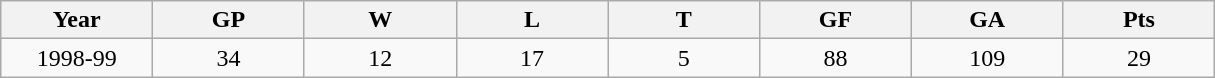<table class="wikitable sortable" style="text-align:center">
<tr>
<th width="7.5%">Year</th>
<th width="7.5%" title="Games played" class="unsortable">GP</th>
<th width="7.5%" title="Wins">W</th>
<th width="7.5%" title="Losses">L</th>
<th width="7.5%" title="Ties">T</th>
<th width="7.5%" title="Goals for">GF</th>
<th width="7.5%" title="Goals against">GA</th>
<th width="7.5%" title="Points">Pts</th>
</tr>
<tr>
<td>1998-99</td>
<td>34</td>
<td>12</td>
<td>17</td>
<td>5</td>
<td>88</td>
<td>109</td>
<td>29</td>
</tr>
</table>
